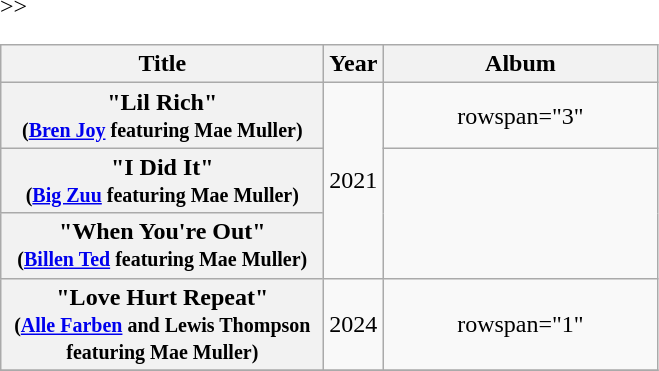<table class="wikitable plainrowheaders" style="text-align:center;" border="1">
<tr>
<th scope="col" style="width:13em;">Title</th>
<th scope="col" style="width:1em;">Year</th>
<th scope="col" style="width:11em;">Album</th>
</tr>
<tr >>>
<th scope="row">"Lil Rich" <br><small>(<a href='#'>Bren Joy</a> featuring Mae Muller)</small></th>
<td rowspan="3">2021</td>
<td>rowspan="3" </td>
</tr>
<tr>
<th scope="row">"I Did It" <br><small>(<a href='#'>Big Zuu</a> featuring Mae Muller)</small></th>
</tr>
<tr>
<th scope="row">"When You're Out" <br><small>(<a href='#'>Billen Ted</a> featuring Mae Muller)</small></th>
</tr>
<tr>
<th scope="row">"Love Hurt Repeat" <br><small>(<a href='#'>Alle Farben</a> and Lewis Thompson featuring Mae Muller)</small></th>
<td rowspan="1">2024</td>
<td>rowspan="1" </td>
</tr>
<tr>
</tr>
</table>
